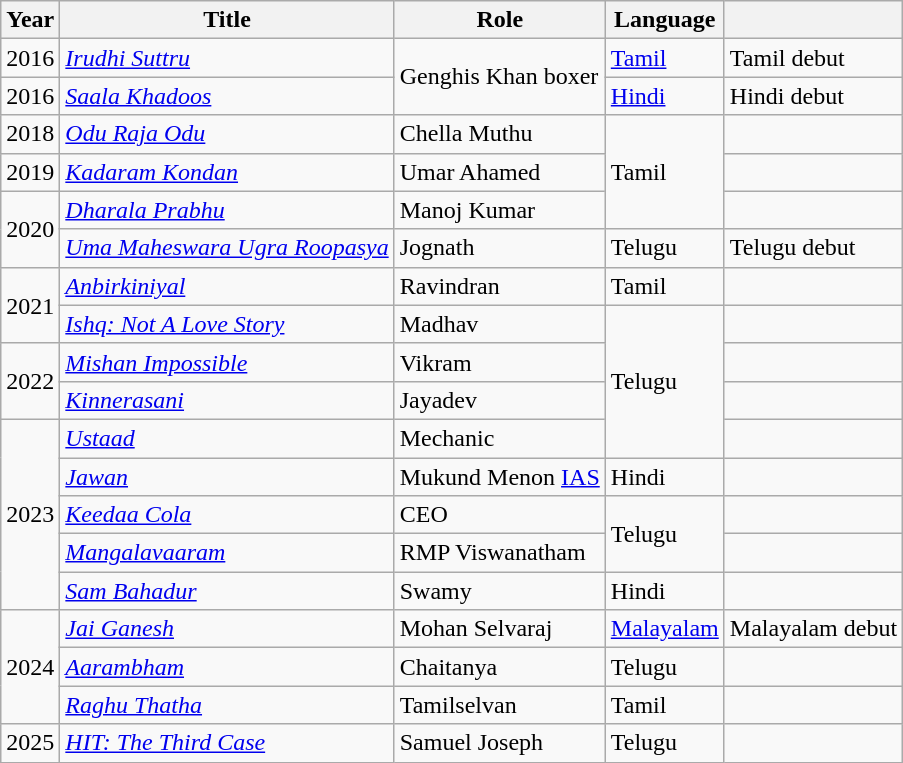<table class="wikitable plainrowheaders sortable" style="margin-right: 0;">
<tr>
<th>Year</th>
<th>Title</th>
<th>Role</th>
<th>Language</th>
<th class="unsortable"></th>
</tr>
<tr>
<td>2016</td>
<td><em><a href='#'>Irudhi Suttru</a></em></td>
<td rowspan="2">Genghis Khan boxer</td>
<td><a href='#'>Tamil</a></td>
<td>Tamil debut</td>
</tr>
<tr>
<td>2016</td>
<td><em><a href='#'>Saala Khadoos</a></em></td>
<td><a href='#'>Hindi</a></td>
<td>Hindi debut</td>
</tr>
<tr>
<td>2018</td>
<td><em><a href='#'>Odu Raja Odu</a></em></td>
<td>Chella Muthu</td>
<td rowspan="3">Tamil</td>
<td></td>
</tr>
<tr>
<td>2019</td>
<td><em><a href='#'>Kadaram Kondan</a></em></td>
<td>Umar Ahamed</td>
<td></td>
</tr>
<tr>
<td rowspan="2">2020</td>
<td><em><a href='#'>Dharala Prabhu</a></em></td>
<td>Manoj Kumar</td>
<td></td>
</tr>
<tr>
<td><em><a href='#'>Uma Maheswara Ugra Roopasya</a></em></td>
<td>Jognath</td>
<td>Telugu</td>
<td>Telugu debut</td>
</tr>
<tr>
<td rowspan="2">2021</td>
<td><em><a href='#'>Anbirkiniyal</a></em></td>
<td>Ravindran</td>
<td>Tamil</td>
<td></td>
</tr>
<tr>
<td><a href='#'><em>Ishq: Not A Love Story</em></a></td>
<td>Madhav</td>
<td rowspan="4">Telugu</td>
<td></td>
</tr>
<tr>
<td rowspan="2">2022</td>
<td><em><a href='#'>Mishan Impossible</a></em></td>
<td>Vikram</td>
<td></td>
</tr>
<tr>
<td><a href='#'><em>Kinnerasani</em></a></td>
<td>Jayadev</td>
<td></td>
</tr>
<tr>
<td rowspan="5">2023</td>
<td><em><a href='#'>Ustaad</a></em></td>
<td>Mechanic</td>
<td></td>
</tr>
<tr>
<td><em><a href='#'>Jawan</a></em></td>
<td>Mukund Menon <a href='#'> IAS</a></td>
<td>Hindi</td>
<td></td>
</tr>
<tr>
<td><em><a href='#'>Keedaa Cola</a></em></td>
<td>CEO</td>
<td rowspan="2">Telugu</td>
<td></td>
</tr>
<tr>
<td><em><a href='#'>Mangalavaaram</a></em></td>
<td>RMP Viswanatham</td>
<td></td>
</tr>
<tr>
<td><em><a href='#'>Sam Bahadur</a></em></td>
<td>Swamy</td>
<td>Hindi</td>
<td></td>
</tr>
<tr>
<td rowspan=3>2024</td>
<td><em><a href='#'>Jai Ganesh</a></em></td>
<td>Mohan Selvaraj</td>
<td><a href='#'>Malayalam</a></td>
<td>Malayalam debut</td>
</tr>
<tr>
<td><a href='#'><em>Aarambham</em></a></td>
<td>Chaitanya</td>
<td>Telugu</td>
<td></td>
</tr>
<tr>
<td><em><a href='#'>Raghu Thatha</a></em></td>
<td>Tamilselvan</td>
<td>Tamil</td>
<td></td>
</tr>
<tr>
<td>2025</td>
<td><em><a href='#'>HIT: The Third Case</a></em></td>
<td>Samuel Joseph</td>
<td>Telugu</td>
<td></td>
</tr>
</table>
